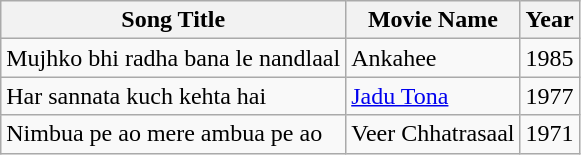<table class="wikitable">
<tr>
<th>Song Title</th>
<th>Movie Name</th>
<th>Year</th>
</tr>
<tr>
<td>Mujhko bhi radha bana le nandlaal</td>
<td>Ankahee</td>
<td>1985</td>
</tr>
<tr>
<td>Har sannata kuch kehta hai</td>
<td><a href='#'>Jadu Tona</a></td>
<td>1977</td>
</tr>
<tr>
<td>Nimbua pe ao mere ambua pe ao</td>
<td>Veer Chhatrasaal</td>
<td>1971</td>
</tr>
</table>
